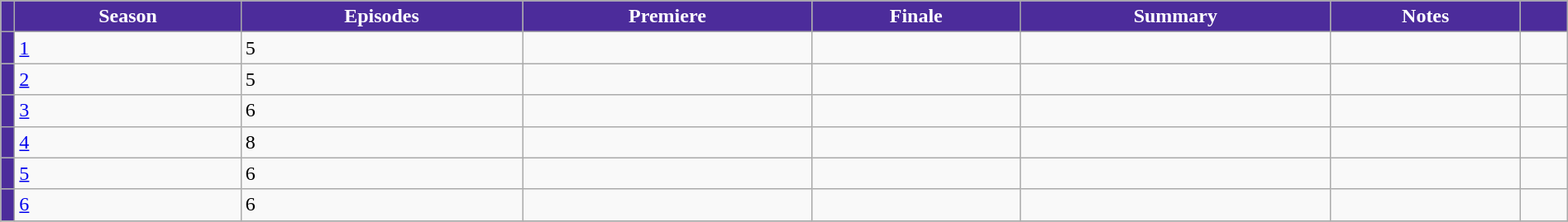<table class="wikitable plainrowheaders" width=100% style="margin-right: 0;">
<tr>
<th width=3px style="background-color: #4c2c9b; color:#ffffff;"> </th>
<th style="background-color: #4c2c9b; color:#ffffff;">Season</th>
<th style="background-color: #4c2c9b; color:#ffffff;">Episodes</th>
<th style="background-color: #4c2c9b; color:#ffffff;">Premiere</th>
<th style="background-color: #4c2c9b; color:#ffffff;">Finale</th>
<th style="background-color: #4c2c9b; color:#ffffff;">Summary</th>
<th style="background-color: #4c2c9b; color:#ffffff;">Notes</th>
<th style="background-color: #4c2c9b; color:#ffffff;">  </th>
</tr>
<tr>
<td style="background-color: #4c2c9b; color:#ffffff;"></td>
<td><a href='#'>1</a></td>
<td>5</td>
<td></td>
<td></td>
<td></td>
<td></td>
<td></td>
</tr>
<tr>
<td style="background-color: #4c2c9b; color:#ffffff;"></td>
<td><a href='#'>2</a></td>
<td>5</td>
<td></td>
<td></td>
<td></td>
<td></td>
<td></td>
</tr>
<tr>
<td style="background-color: #4c2c9b; color:#ffffff;"></td>
<td><a href='#'>3</a></td>
<td>6</td>
<td></td>
<td></td>
<td></td>
<td></td>
<td></td>
</tr>
<tr>
<td style="background-color: #4c2c9b; color:#ffffff;"></td>
<td><a href='#'>4</a></td>
<td>8</td>
<td></td>
<td></td>
<td></td>
<td></td>
<td></td>
</tr>
<tr>
<td style="background-color: #4c2c9b; color:#ffffff;"></td>
<td><a href='#'>5</a></td>
<td>6</td>
<td></td>
<td></td>
<td></td>
<td></td>
<td></td>
</tr>
<tr>
<td style="background-color: #4c2c9b; color:#ffffff;"></td>
<td><a href='#'>6</a></td>
<td>6</td>
<td></td>
<td></td>
<td></td>
<td></td>
<td></td>
</tr>
<tr>
</tr>
</table>
